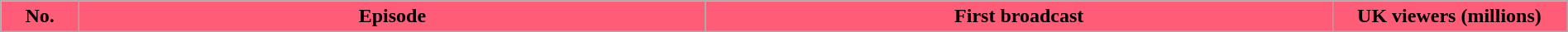<table class="wikitable plainrowheaders" style="width:100%; background:#fff;">
<tr>
<th style="background: #FF5C77; width: 5%;">No.</th>
<th style="background: #FF5C77; width: 40%;">Episode</th>
<th style="background: #FF5C77; width: 40%;">First broadcast</th>
<th style="background: #FF5C77; width: 15%;">UK viewers (millions) <br>




</th>
</tr>
</table>
